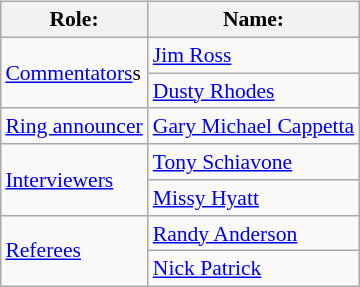<table class=wikitable style="font-size:90%; margin: 0.5em 0 0.5em 1em; float: right; clear: right;">
<tr>
<th>Role:</th>
<th>Name:</th>
</tr>
<tr>
<td rowspan=2><a href='#'>Commentators</a>s</td>
<td><a href='#'>Jim Ross</a></td>
</tr>
<tr>
<td><a href='#'>Dusty Rhodes</a></td>
</tr>
<tr>
<td><a href='#'>Ring announcer</a></td>
<td><a href='#'>Gary Michael Cappetta</a></td>
</tr>
<tr>
<td rowspan=2><a href='#'>Interviewers</a></td>
<td><a href='#'>Tony Schiavone</a></td>
</tr>
<tr>
<td><a href='#'>Missy Hyatt</a></td>
</tr>
<tr>
<td rowspan=2><a href='#'>Referees</a></td>
<td><a href='#'>Randy Anderson</a></td>
</tr>
<tr>
<td><a href='#'>Nick Patrick</a></td>
</tr>
</table>
